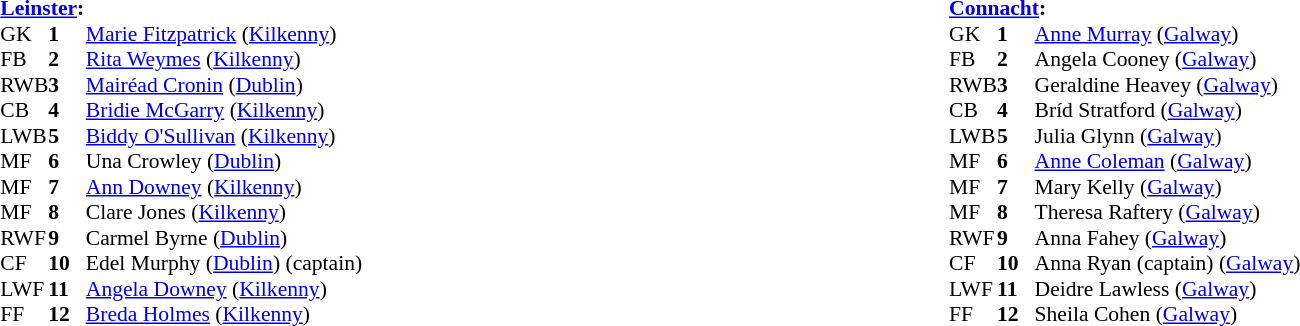<table width="100%">
<tr>
<td valign="top"></td>
<td valign="top" width="50%"><br><table style="font-size: 90%" cellspacing="0" cellpadding="0" align=center>
<tr>
<td colspan="4"><strong><a href='#'>Leinster</a>:</strong></td>
</tr>
<tr>
<td>GK</td>
<td><strong>1</strong></td>
<td><a href='#'>Marie Fitzpatrick</a> (<a href='#'>Kilkenny</a>)</td>
</tr>
<tr>
<td>FB</td>
<td><strong>2</strong></td>
<td><a href='#'>Rita Weymes</a> (<a href='#'>Kilkenny</a>)</td>
</tr>
<tr>
<td>RWB</td>
<td><strong>3</strong></td>
<td><a href='#'>Mairéad Cronin</a> (<a href='#'>Dublin</a>)</td>
</tr>
<tr>
<td>CB</td>
<td><strong>4</strong></td>
<td><a href='#'>Bridie McGarry</a> (<a href='#'>Kilkenny</a>)</td>
</tr>
<tr>
<td>LWB</td>
<td><strong>5</strong></td>
<td><a href='#'>Biddy O'Sullivan</a> (<a href='#'>Kilkenny</a>)</td>
</tr>
<tr>
<td>MF</td>
<td><strong>6</strong></td>
<td>Una Crowley (<a href='#'>Dublin</a>)</td>
</tr>
<tr>
<td>MF</td>
<td><strong>7</strong></td>
<td><a href='#'>Ann Downey</a> (<a href='#'>Kilkenny</a>)</td>
</tr>
<tr>
<td>MF</td>
<td><strong>8</strong></td>
<td>Clare Jones (<a href='#'>Kilkenny</a>)</td>
</tr>
<tr>
<td>RWF</td>
<td><strong>9</strong></td>
<td>Carmel Byrne (<a href='#'>Dublin</a>)</td>
</tr>
<tr>
<td>CF</td>
<td><strong>10</strong></td>
<td>Edel Murphy (<a href='#'>Dublin</a>) (captain)</td>
</tr>
<tr>
<td>LWF</td>
<td><strong>11</strong></td>
<td><a href='#'>Angela Downey</a> (<a href='#'>Kilkenny</a>)</td>
</tr>
<tr>
<td>FF</td>
<td><strong>12</strong></td>
<td><a href='#'>Breda Holmes</a> (<a href='#'>Kilkenny</a>)</td>
</tr>
<tr>
<th width="25"></th>
<th width="25"></th>
</tr>
<tr>
</tr>
</table>
</td>
<td valign="top" width="50%"><br><table style="font-size: 90%" cellspacing="0" cellpadding="0" align=center>
<tr>
<td colspan="4"><strong><a href='#'>Connacht</a>:</strong></td>
</tr>
<tr>
<th width="25"></th>
<th width="25"></th>
</tr>
<tr>
<td>GK</td>
<td><strong>1</strong></td>
<td><a href='#'>Anne Murray</a> (<a href='#'>Galway</a>)</td>
</tr>
<tr>
<td>FB</td>
<td><strong>2</strong></td>
<td>Angela Cooney (<a href='#'>Galway</a>)</td>
</tr>
<tr>
<td>RWB</td>
<td><strong>3</strong></td>
<td>Geraldine Heavey (<a href='#'>Galway</a>)</td>
</tr>
<tr>
<td>CB</td>
<td><strong>4</strong></td>
<td>Bríd Stratford (<a href='#'>Galway</a>)</td>
</tr>
<tr>
<td>LWB</td>
<td><strong>5</strong></td>
<td>Julia Glynn (<a href='#'>Galway</a>)</td>
</tr>
<tr>
<td>MF</td>
<td><strong>6</strong></td>
<td><a href='#'>Anne Coleman</a> (<a href='#'>Galway</a>)</td>
</tr>
<tr>
<td>MF</td>
<td><strong>7</strong></td>
<td>Mary Kelly (<a href='#'>Galway</a>)</td>
</tr>
<tr>
<td>MF</td>
<td><strong>8</strong></td>
<td>Theresa Raftery (<a href='#'>Galway</a>)</td>
</tr>
<tr>
<td>RWF</td>
<td><strong>9</strong></td>
<td>Anna Fahey (<a href='#'>Galway</a>)</td>
</tr>
<tr>
<td>CF</td>
<td><strong>10</strong></td>
<td>Anna Ryan (captain) (<a href='#'>Galway</a>)</td>
</tr>
<tr>
<td>LWF</td>
<td><strong>11</strong></td>
<td>Deidre Lawless (<a href='#'>Galway</a>)</td>
</tr>
<tr>
<td>FF</td>
<td><strong>12</strong></td>
<td>Sheila Cohen (<a href='#'>Galway</a>)</td>
</tr>
<tr>
</tr>
</table>
</td>
</tr>
</table>
